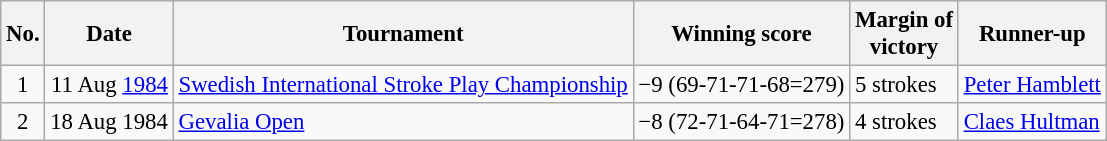<table class="wikitable" style="font-size:95%;">
<tr>
<th>No.</th>
<th>Date</th>
<th>Tournament</th>
<th>Winning score</th>
<th>Margin of<br>victory</th>
<th>Runner-up</th>
</tr>
<tr>
<td align=center>1</td>
<td align=right>11 Aug <a href='#'>1984</a></td>
<td><a href='#'>Swedish International Stroke Play Championship</a></td>
<td>−9 (69-71-71-68=279)</td>
<td>5 strokes</td>
<td> <a href='#'>Peter Hamblett</a></td>
</tr>
<tr>
<td align=center>2</td>
<td align=right>18 Aug 1984</td>
<td><a href='#'>Gevalia Open</a></td>
<td>−8 (72-71-64-71=278)</td>
<td>4 strokes</td>
<td> <a href='#'>Claes Hultman</a></td>
</tr>
</table>
